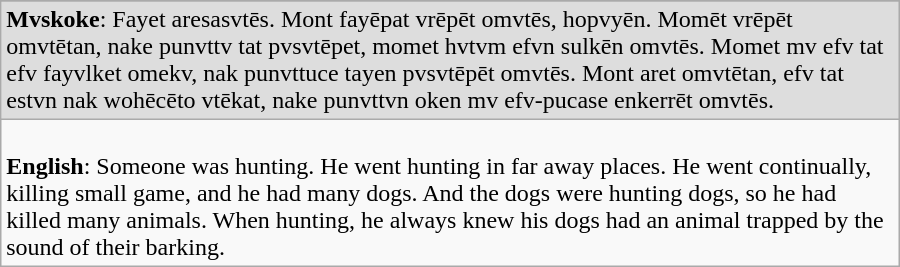<table class="wikitable" ! width=600 align=center>
<tr style="background:#CCCCCC">
</tr>
<tr>
<td style="background:#DDDDDD"><strong>Mvskoke</strong>: Fayet aresasvtēs. Mont fayēpat vrēpēt omvtēs, hopvyēn. Momēt vrēpēt omvtētan, nake punvttv tat pvsvtēpet, momet hvtvm efvn sulkēn omvtēs. Momet mv efv tat efv fayvlket omekv, nak punvttuce tayen pvsvtēpēt omvtēs. Mont aret omvtētan, efv tat estvn nak wohēcēto vtēkat, nake punvttvn oken mv efv-pucase enkerrēt omvtēs.</td>
</tr>
<tr>
<td><br><strong>English</strong>: Someone was hunting. He went hunting in far away places. He went continually, killing small game, and he had many dogs. And the dogs were hunting dogs, so he had killed many animals. When hunting, he always knew his dogs had an animal trapped by the sound of their barking.</td>
</tr>
</table>
